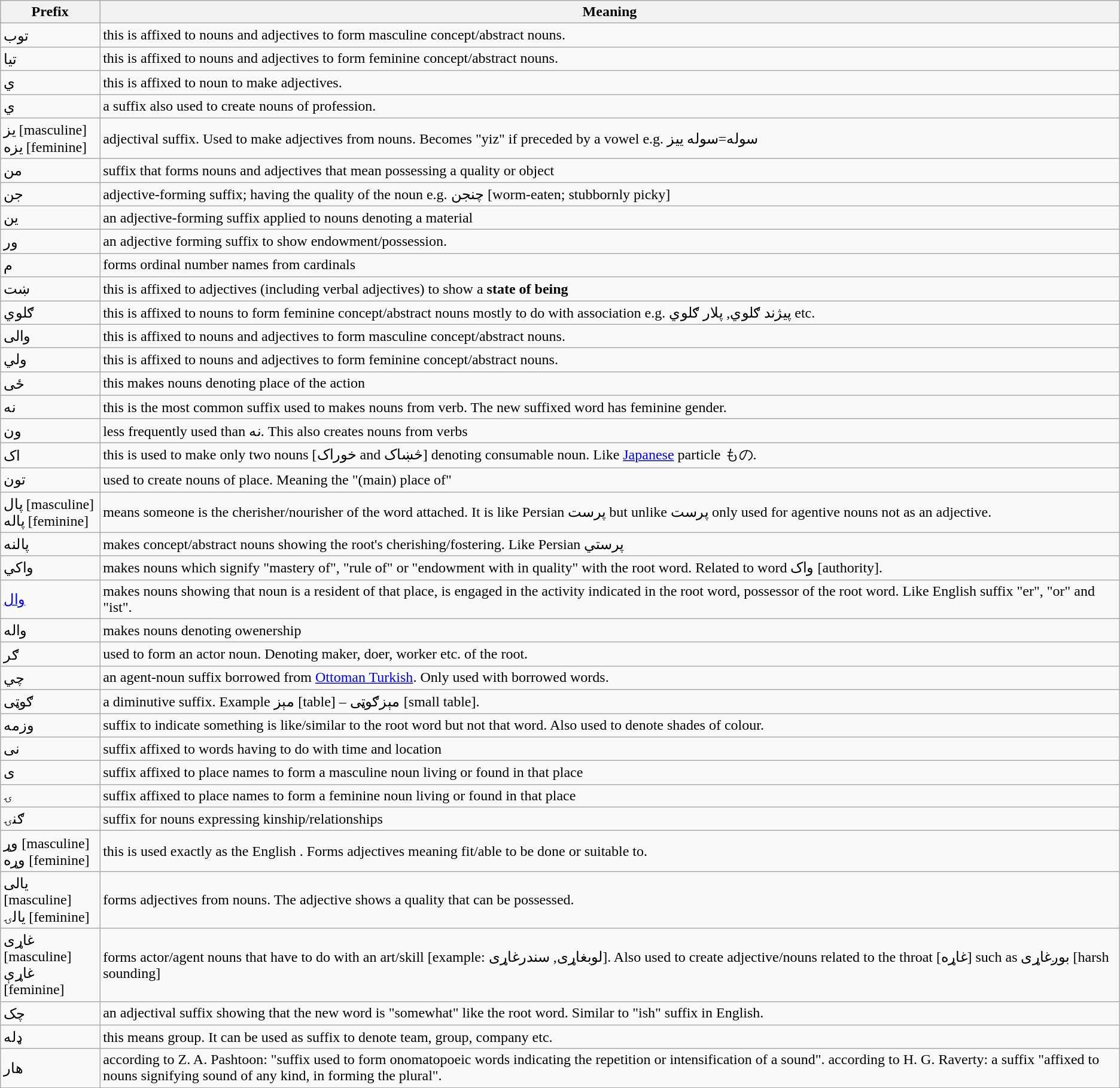<table class="wikitable">
<tr>
<th>Prefix</th>
<th>Meaning</th>
</tr>
<tr>
<td>توب</td>
<td>this is affixed to nouns and adjectives to form masculine concept/abstract nouns.</td>
</tr>
<tr>
<td>تیا</td>
<td>this is affixed to nouns and adjectives to form feminine concept/abstract nouns.</td>
</tr>
<tr>
<td>ي</td>
<td>this is affixed to noun to make adjectives.</td>
</tr>
<tr>
<td>ي</td>
<td>a suffix also used to create nouns of profession.</td>
</tr>
<tr>
<td>يز [masculine] <br> يزه [feminine]</td>
<td>adjectival suffix. Used to make adjectives from nouns. Becomes "yiz" if preceded by a vowel e.g. سوله=سوله ييز</td>
</tr>
<tr>
<td>من</td>
<td>suffix that forms nouns and adjectives that mean possessing a quality or object</td>
</tr>
<tr>
<td>جن</td>
<td>adjective-forming suffix; having the quality of the noun e.g. چنجن [worm-eaten; stubbornly picky]</td>
</tr>
<tr>
<td>ين</td>
<td>an adjective-forming suffix applied to nouns denoting a material</td>
</tr>
<tr>
<td>ور</td>
<td>an adjective forming suffix to show endowment/possession.</td>
</tr>
<tr>
<td>م</td>
<td>forms ordinal number names from cardinals</td>
</tr>
<tr>
<td>ښت</td>
<td>this is affixed to adjectives (including verbal adjectives) to show a <strong>state of being</strong></td>
</tr>
<tr>
<td>ګلوي</td>
<td>this is affixed to nouns to form feminine concept/abstract nouns mostly to do with association e.g. پیژند ګلوي, پلار ګلوي etc.</td>
</tr>
<tr>
<td>والی</td>
<td>this is affixed to nouns and adjectives to form masculine concept/abstract nouns.</td>
</tr>
<tr>
<td>ولي</td>
<td>this is affixed to nouns and adjectives to form feminine concept/abstract nouns.</td>
</tr>
<tr>
<td>ځی</td>
<td>this makes nouns denoting place of the action</td>
</tr>
<tr>
<td>نه</td>
<td>this is the most common suffix used to makes nouns from verb. The new suffixed word has feminine gender.</td>
</tr>
<tr>
<td>ون</td>
<td>less frequently used than نه. This also creates nouns from verbs</td>
</tr>
<tr>
<td>اک</td>
<td>this is used to make only two nouns [خوراک and څښاک] denoting consumable noun. Like <a href='#'>Japanese</a> particle もの.</td>
</tr>
<tr>
<td>تون</td>
<td>used to create nouns of place. Meaning the "(main) place of"</td>
</tr>
<tr>
<td>پال [masculine]<br> پاله [feminine]</td>
<td>means someone is the cherisher/nourisher of the word attached. It is like Persian پرست but unlike پرست only used for agentive nouns not as an adjective.</td>
</tr>
<tr>
<td>پالنه</td>
<td>makes concept/abstract nouns showing the root's cherishing/fostering. Like Persian پرستي</td>
</tr>
<tr>
<td>واکي</td>
<td>makes nouns which signify "mastery of", "rule of" or "endowment with in quality" with the root word. Related to word واک [authority].</td>
</tr>
<tr>
<td><a href='#'>وال</a></td>
<td>makes nouns showing that noun is a resident of that place, is engaged in the activity indicated in the root word, possessor of the root word. Like English suffix "er", "or" and "ist".</td>
</tr>
<tr>
<td>واله</td>
<td>makes nouns denoting owenership</td>
</tr>
<tr>
<td>ګر</td>
<td>used to form an actor noun. Denoting maker, doer, worker etc. of the root.</td>
</tr>
<tr>
<td>چي</td>
<td>an agent-noun suffix borrowed from <a href='#'>Ottoman Turkish</a>. Only used with borrowed words.</td>
</tr>
<tr>
<td>ګوټی</td>
<td>a diminutive suffix. Example مېز [table] – مېزګوټی [small table].</td>
</tr>
<tr>
<td>وزمه</td>
<td>suffix to indicate something is like/similar to the root word but not that word. Also used to denote shades of colour.</td>
</tr>
<tr>
<td>نی</td>
<td>suffix affixed to words having to do with time and location</td>
</tr>
<tr>
<td>ی</td>
<td>suffix affixed to place names to form a masculine noun living or found in that place</td>
</tr>
<tr>
<td>ۍ</td>
<td>suffix affixed to place names to form a feminine noun living or found in that place</td>
</tr>
<tr>
<td>ګنۍ</td>
<td>suffix for nouns expressing kinship/relationships</td>
</tr>
<tr>
<td>وړ [masculine]<br> وړه [feminine]</td>
<td>this is used exactly as the English <em></em>. Forms adjectives meaning fit/able to be done or suitable to.</td>
</tr>
<tr>
<td>يالی [masculine]<br> يالۍ [feminine]</td>
<td>forms adjectives from nouns. The adjective shows a quality that can be possessed.</td>
</tr>
<tr>
<td>غاړی [masculine] <br> غاړې [feminine]</td>
<td>forms actor/agent nouns that have to do with an art/skill [example: لوبغاړی, سندرغاړی]. Also used to create adjective/nouns related to the throat [غاړه] such as بوږغاړی [harsh sounding]</td>
</tr>
<tr>
<td>چک</td>
<td>an adjectival suffix showing that the new word is "somewhat" like the root word. Similar to "ish" suffix in English.</td>
</tr>
<tr>
<td>ډله</td>
<td>this means group. It can be used as suffix to denote team, group, company etc.</td>
</tr>
<tr>
<td>هار</td>
<td>according to Z. A. Pashtoon: "suffix used to form onomatopoeic words indicating the repetition or intensification of a sound". according to H. G. Raverty: a suffix "affixed to nouns signifying sound of any kind, in forming the plural".</td>
</tr>
</table>
